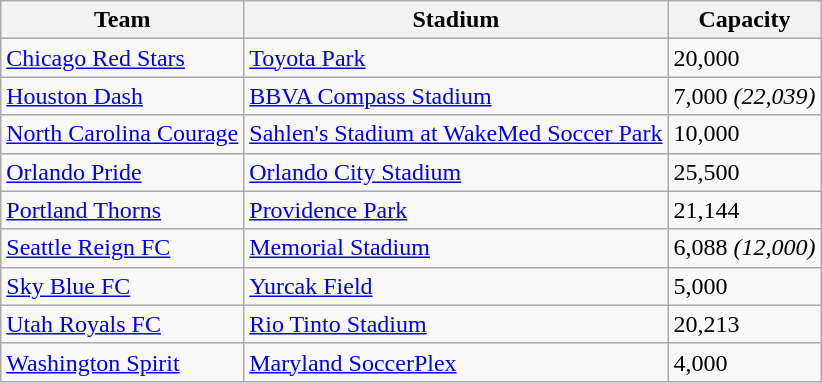<table class="sortable wikitable">
<tr>
<th>Team</th>
<th>Stadium</th>
<th data-sort-type="number">Capacity</th>
</tr>
<tr>
<td><a href='#'>Chicago Red Stars</a></td>
<td><a href='#'>Toyota Park</a></td>
<td>20,000</td>
</tr>
<tr>
<td><a href='#'>Houston Dash</a></td>
<td><a href='#'>BBVA Compass Stadium</a></td>
<td>7,000 <em>(22,039)</em></td>
</tr>
<tr>
<td><a href='#'>North Carolina Courage</a></td>
<td><a href='#'>Sahlen's Stadium at WakeMed Soccer Park</a></td>
<td>10,000</td>
</tr>
<tr>
<td><a href='#'>Orlando Pride</a></td>
<td><a href='#'>Orlando City Stadium</a></td>
<td>25,500</td>
</tr>
<tr>
<td><a href='#'>Portland Thorns</a></td>
<td><a href='#'>Providence Park</a></td>
<td>21,144</td>
</tr>
<tr>
<td><a href='#'>Seattle Reign FC</a></td>
<td><a href='#'>Memorial Stadium</a></td>
<td>6,088 <em>(12,000)</em></td>
</tr>
<tr>
<td><a href='#'>Sky Blue FC</a></td>
<td><a href='#'>Yurcak Field</a></td>
<td>5,000</td>
</tr>
<tr>
<td><a href='#'>Utah Royals FC</a></td>
<td><a href='#'>Rio Tinto Stadium</a></td>
<td>20,213</td>
</tr>
<tr>
<td><a href='#'>Washington Spirit</a></td>
<td><a href='#'>Maryland SoccerPlex</a></td>
<td>4,000</td>
</tr>
</table>
